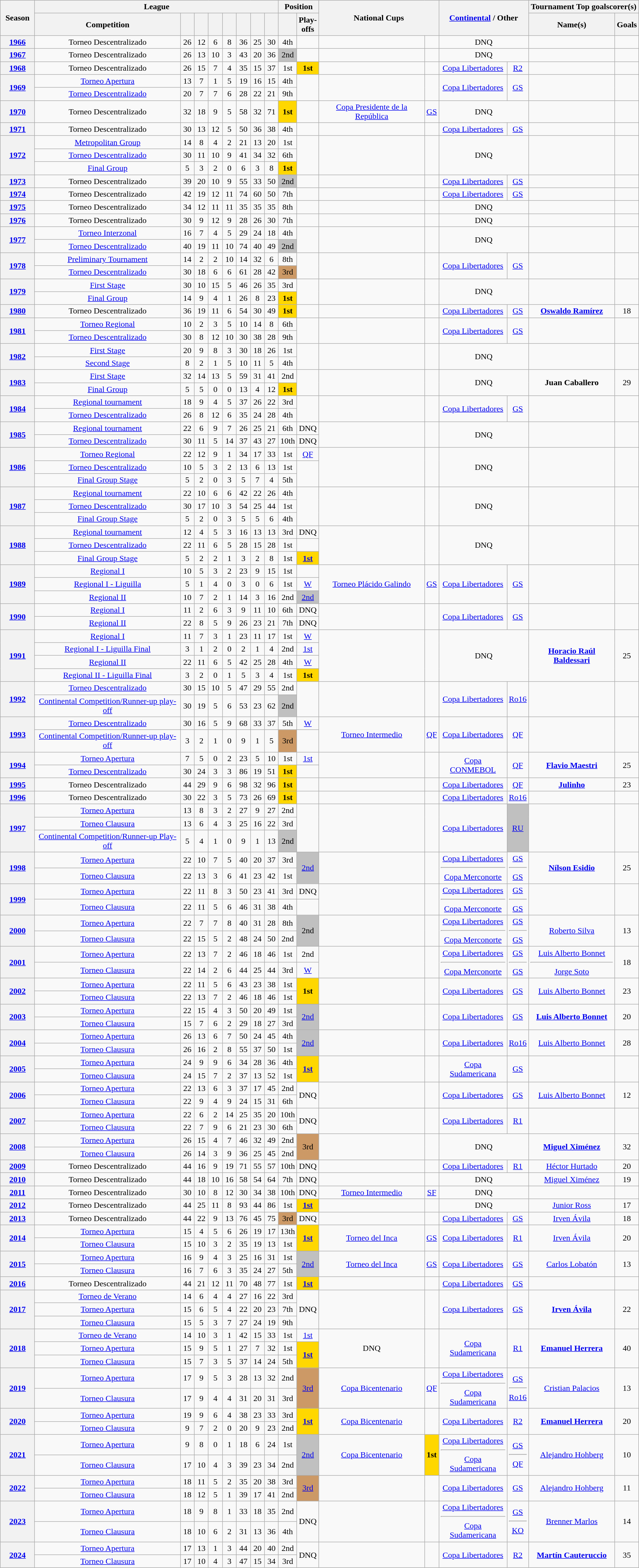<table class="wikitable" style="text-align: center">
<tr>
<th width=60px rowspan=2>Season</th>
<th colspan="8">League</th>
<th colspan=2>Position</th>
<th rowspan=2 colspan=2>National Cups</th>
<th rowspan=2 colspan=2><a href='#'>Continental</a> / Other</th>
<th colspan=2>Tournament Top goalscorer(s)</th>
</tr>
<tr>
<th>Competition</th>
<th width="20"></th>
<th width="20"></th>
<th width="20"></th>
<th width="20"></th>
<th width="20"></th>
<th width="20"></th>
<th width="20"></th>
<th width="20"></th>
<th width="20">Play-offs</th>
<th>Name(s)</th>
<th>Goals</th>
</tr>
<tr>
<th><a href='#'>1966</a></th>
<td>Torneo Descentralizado</td>
<td>26</td>
<td>12</td>
<td>6</td>
<td>8</td>
<td>36</td>
<td>25</td>
<td>30</td>
<td>4th</td>
<td></td>
<td></td>
<td></td>
<td colspan=2>DNQ</td>
<td></td>
<td></td>
</tr>
<tr>
<th><a href='#'>1967</a></th>
<td>Torneo Descentralizado</td>
<td>26</td>
<td>13</td>
<td>10</td>
<td>3</td>
<td>43</td>
<td>20</td>
<td>36</td>
<td bgcolor=silver>2nd</td>
<td></td>
<td></td>
<td></td>
<td colspan=2>DNQ</td>
<td></td>
<td></td>
</tr>
<tr>
<th><a href='#'>1968</a></th>
<td>Torneo Descentralizado</td>
<td>26</td>
<td>15</td>
<td>7</td>
<td>4</td>
<td>35</td>
<td>15</td>
<td>37</td>
<td>1st</td>
<td bgcolor=gold><strong>1st</strong></td>
<td></td>
<td></td>
<td><a href='#'>Copa Libertadores</a></td>
<td><a href='#'>R2</a></td>
<td></td>
<td></td>
</tr>
<tr>
<th rowspan=2><a href='#'>1969</a></th>
<td><a href='#'>Torneo Apertura</a></td>
<td>13</td>
<td>7</td>
<td>1</td>
<td>5</td>
<td>19</td>
<td>16</td>
<td>15</td>
<td>4th</td>
<td rowspan=2></td>
<td rowspan=2></td>
<td rowspan=2></td>
<td rowspan=2><a href='#'>Copa Libertadores</a></td>
<td rowspan=2><a href='#'>GS</a></td>
<td rowspan=2></td>
<td rowspan=2></td>
</tr>
<tr>
<td><a href='#'>Torneo Descentralizado</a></td>
<td>20</td>
<td>7</td>
<td>7</td>
<td>6</td>
<td>28</td>
<td>22</td>
<td>21</td>
<td>9th</td>
</tr>
<tr>
<th><a href='#'>1970</a></th>
<td>Torneo Descentralizado</td>
<td>32</td>
<td>18</td>
<td>9</td>
<td>5</td>
<td>58</td>
<td>32</td>
<td>71</td>
<td bgcolor=gold><strong>1st</strong></td>
<td></td>
<td><a href='#'>Copa Presidente de la República</a></td>
<td><a href='#'>GS</a></td>
<td colspan=2>DNQ</td>
<td></td>
<td></td>
</tr>
<tr>
<th><a href='#'>1971</a></th>
<td>Torneo Descentralizado</td>
<td>30</td>
<td>13</td>
<td>12</td>
<td>5</td>
<td>50</td>
<td>36</td>
<td>38</td>
<td>4th</td>
<td></td>
<td></td>
<td></td>
<td><a href='#'>Copa Libertadores</a></td>
<td><a href='#'>GS</a></td>
<td></td>
<td></td>
</tr>
<tr>
<th rowspan=3><a href='#'>1972</a></th>
<td><a href='#'>Metropolitan Group</a></td>
<td>14</td>
<td>8</td>
<td>4</td>
<td>2</td>
<td>21</td>
<td>13</td>
<td>20</td>
<td>1st</td>
<td rowspan=3></td>
<td rowspan=3></td>
<td rowspan=3></td>
<td rowspan=3 colspan=2>DNQ</td>
<td rowspan=3></td>
<td rowspan=3></td>
</tr>
<tr>
<td><a href='#'>Torneo Descentralizado</a></td>
<td>30</td>
<td>11</td>
<td>10</td>
<td>9</td>
<td>41</td>
<td>34</td>
<td>32</td>
<td>6th</td>
</tr>
<tr>
<td><a href='#'>Final Group</a></td>
<td>5</td>
<td>3</td>
<td>2</td>
<td>0</td>
<td>6</td>
<td>3</td>
<td>8</td>
<td bgcolor=gold><strong>1st</strong></td>
</tr>
<tr>
<th><a href='#'>1973</a></th>
<td>Torneo Descentralizado</td>
<td>39</td>
<td>20</td>
<td>10</td>
<td>9</td>
<td>55</td>
<td>33</td>
<td>50</td>
<td bgcolor=silver>2nd</td>
<td></td>
<td></td>
<td></td>
<td><a href='#'>Copa Libertadores</a></td>
<td><a href='#'>GS</a></td>
<td></td>
<td></td>
</tr>
<tr>
<th><a href='#'>1974</a></th>
<td>Torneo Descentralizado</td>
<td>42</td>
<td>19</td>
<td>12</td>
<td>11</td>
<td>74</td>
<td>60</td>
<td>50</td>
<td>7th</td>
<td></td>
<td></td>
<td></td>
<td><a href='#'>Copa Libertadores</a></td>
<td><a href='#'>GS</a></td>
<td></td>
<td></td>
</tr>
<tr>
<th><a href='#'>1975</a></th>
<td>Torneo Descentralizado</td>
<td>34</td>
<td>12</td>
<td>11</td>
<td>11</td>
<td>35</td>
<td>35</td>
<td>35</td>
<td>8th</td>
<td></td>
<td></td>
<td></td>
<td colspan=2>DNQ</td>
<td></td>
<td></td>
</tr>
<tr>
<th><a href='#'>1976</a></th>
<td>Torneo Descentralizado</td>
<td>30</td>
<td>9</td>
<td>12</td>
<td>9</td>
<td>28</td>
<td>26</td>
<td>30</td>
<td>7th</td>
<td></td>
<td></td>
<td></td>
<td colspan=2>DNQ</td>
<td></td>
<td></td>
</tr>
<tr>
<th rowspan=2><a href='#'>1977</a></th>
<td><a href='#'>Torneo Interzonal</a></td>
<td>16</td>
<td>7</td>
<td>4</td>
<td>5</td>
<td>29</td>
<td>24</td>
<td>18</td>
<td>4th</td>
<td rowspan=2></td>
<td rowspan=2></td>
<td rowspan=2></td>
<td rowspan=2 colspan=2>DNQ</td>
<td rowspan=2></td>
<td rowspan=2></td>
</tr>
<tr>
<td><a href='#'>Torneo Descentralizado</a></td>
<td>40</td>
<td>19</td>
<td>11</td>
<td>10</td>
<td>74</td>
<td>40</td>
<td>49</td>
<td bgcolor=silver>2nd</td>
</tr>
<tr>
<th rowspan=2><a href='#'>1978</a></th>
<td><a href='#'>Preliminary Tournament</a></td>
<td>14</td>
<td>2</td>
<td>2</td>
<td>10</td>
<td>14</td>
<td>32</td>
<td>6</td>
<td>8th</td>
<td rowspan=2></td>
<td rowspan=2></td>
<td rowspan=2></td>
<td rowspan=2><a href='#'>Copa Libertadores</a></td>
<td rowspan=2><a href='#'>GS</a></td>
<td rowspan=2></td>
<td rowspan=2></td>
</tr>
<tr>
<td><a href='#'>Torneo Descentralizado</a></td>
<td>30</td>
<td>18</td>
<td>6</td>
<td>6</td>
<td>61</td>
<td>28</td>
<td>42</td>
<td bgcolor=cc9966>3rd</td>
</tr>
<tr>
<th rowspan=2><a href='#'>1979</a></th>
<td><a href='#'>First Stage</a></td>
<td>30</td>
<td>10</td>
<td>15</td>
<td>5</td>
<td>46</td>
<td>26</td>
<td>35</td>
<td>3rd</td>
<td rowspan=2></td>
<td rowspan=2></td>
<td rowspan=2></td>
<td rowspan=2 colspan=2>DNQ</td>
<td rowspan=2></td>
<td rowspan=2></td>
</tr>
<tr>
<td><a href='#'>Final Group</a></td>
<td>14</td>
<td>9</td>
<td>4</td>
<td>1</td>
<td>26</td>
<td>8</td>
<td>23 </td>
<td bgcolor=gold><strong>1st</strong></td>
</tr>
<tr>
<th><a href='#'>1980</a></th>
<td>Torneo Descentralizado</td>
<td>36</td>
<td>19</td>
<td>11</td>
<td>6</td>
<td>54</td>
<td>30</td>
<td>49</td>
<td bgcolor=gold><strong>1st</strong></td>
<td></td>
<td></td>
<td></td>
<td><a href='#'>Copa Libertadores</a></td>
<td><a href='#'>GS</a></td>
<td> <strong><a href='#'>Oswaldo Ramírez</a></strong></td>
<td>18</td>
</tr>
<tr>
<th rowspan=2><a href='#'>1981</a></th>
<td><a href='#'>Torneo Regional</a></td>
<td>10</td>
<td>2</td>
<td>3</td>
<td>5</td>
<td>10</td>
<td>14</td>
<td>8 </td>
<td>6th</td>
<td rowspan=2></td>
<td rowspan=2></td>
<td rowspan=2></td>
<td rowspan=2><a href='#'>Copa Libertadores</a></td>
<td rowspan=2><a href='#'>GS</a></td>
<td rowspan=2></td>
<td rowspan=2></td>
</tr>
<tr>
<td><a href='#'>Torneo Descentralizado</a></td>
<td>30</td>
<td>8</td>
<td>12</td>
<td>10</td>
<td>30</td>
<td>38</td>
<td>28</td>
<td>9th</td>
</tr>
<tr>
<th rowspan=2><a href='#'>1982</a></th>
<td><a href='#'>First Stage</a></td>
<td>20</td>
<td>9</td>
<td>8</td>
<td>3</td>
<td>30</td>
<td>18</td>
<td>26</td>
<td>1st</td>
<td rowspan=2></td>
<td rowspan=2></td>
<td rowspan=2></td>
<td rowspan=2 colspan=2>DNQ</td>
<td rowspan=2></td>
<td rowspan=2></td>
</tr>
<tr>
<td><a href='#'>Second Stage</a></td>
<td>8</td>
<td>2</td>
<td>1</td>
<td>5</td>
<td>10</td>
<td>11</td>
<td>5</td>
<td>4th</td>
</tr>
<tr>
<th rowspan=2><a href='#'>1983</a></th>
<td><a href='#'>First Stage</a></td>
<td>32</td>
<td>14</td>
<td>13</td>
<td>5</td>
<td>59</td>
<td>31</td>
<td>41</td>
<td>2nd</td>
<td rowspan=2></td>
<td rowspan=2></td>
<td rowspan=2></td>
<td rowspan=2 colspan=2>DNQ</td>
<td rowspan=2> <strong>Juan Caballero</strong></td>
<td rowspan=2>29</td>
</tr>
<tr>
<td><a href='#'>Final Group</a></td>
<td>5</td>
<td>5</td>
<td>0</td>
<td>0</td>
<td>13</td>
<td>4</td>
<td>12 </td>
<td bgcolor=gold><strong>1st</strong></td>
</tr>
<tr>
<th rowspan=2><a href='#'>1984</a></th>
<td><a href='#'>Regional tournament</a></td>
<td>18</td>
<td>9</td>
<td>4</td>
<td>5</td>
<td>37</td>
<td>26</td>
<td>22</td>
<td>3rd</td>
<td rowspan=2></td>
<td rowspan=2></td>
<td rowspan=2></td>
<td rowspan=2><a href='#'>Copa Libertadores</a></td>
<td rowspan=2><a href='#'>GS</a></td>
<td rowspan=2></td>
<td rowspan=2></td>
</tr>
<tr>
<td><a href='#'>Torneo Descentralizado</a></td>
<td>26</td>
<td>8</td>
<td>12</td>
<td>6</td>
<td>35</td>
<td>24</td>
<td>28</td>
<td>4th</td>
</tr>
<tr>
<th rowspan=2><a href='#'>1985</a></th>
<td><a href='#'>Regional tournament</a></td>
<td>22</td>
<td>6</td>
<td>9</td>
<td>7</td>
<td>26</td>
<td>25</td>
<td>21</td>
<td>6th</td>
<td>DNQ</td>
<td rowspan=2></td>
<td rowspan=2></td>
<td rowspan=2 colspan=2>DNQ</td>
<td rowspan=2></td>
<td rowspan=2></td>
</tr>
<tr>
<td><a href='#'>Torneo Descentralizado</a></td>
<td>30</td>
<td>11</td>
<td>5</td>
<td>14</td>
<td>37</td>
<td>43</td>
<td>27</td>
<td>10th</td>
<td>DNQ </td>
</tr>
<tr>
<th rowspan=3><a href='#'>1986</a></th>
<td><a href='#'>Torneo Regional</a></td>
<td>22</td>
<td>12</td>
<td>9</td>
<td>1</td>
<td>34</td>
<td>17</td>
<td>33</td>
<td>1st</td>
<td><a href='#'>QF</a></td>
<td rowspan=3></td>
<td rowspan=3></td>
<td rowspan=3 colspan=2>DNQ</td>
<td rowspan=3></td>
<td rowspan=3></td>
</tr>
<tr>
<td><a href='#'>Torneo Descentralizado</a></td>
<td>10</td>
<td>5</td>
<td>3</td>
<td>2</td>
<td>13</td>
<td>6</td>
<td>13</td>
<td>1st</td>
<td rowspan=2></td>
</tr>
<tr>
<td><a href='#'>Final Group Stage</a></td>
<td>5</td>
<td>2</td>
<td>0</td>
<td>3</td>
<td>5</td>
<td>7</td>
<td>4</td>
<td>5th</td>
</tr>
<tr>
<th rowspan=3><a href='#'>1987</a></th>
<td><a href='#'>Regional tournament</a></td>
<td>22</td>
<td>10</td>
<td>6</td>
<td>6</td>
<td>42</td>
<td>22</td>
<td>26</td>
<td>4th</td>
<td rowspan=3></td>
<td rowspan=3></td>
<td rowspan=3></td>
<td rowspan=3 colspan=2>DNQ</td>
<td rowspan=3></td>
<td rowspan=3></td>
</tr>
<tr>
<td><a href='#'>Torneo Descentralizado</a></td>
<td>30</td>
<td>17</td>
<td>10</td>
<td>3</td>
<td>54</td>
<td>25</td>
<td>44</td>
<td>1st</td>
</tr>
<tr>
<td><a href='#'>Final Group Stage</a></td>
<td>5</td>
<td>2</td>
<td>0</td>
<td>3</td>
<td>5</td>
<td>5</td>
<td>6</td>
<td>4th</td>
</tr>
<tr>
<th rowspan=3><a href='#'>1988</a></th>
<td><a href='#'>Regional tournament</a></td>
<td>12</td>
<td>4</td>
<td>5</td>
<td>3</td>
<td>16</td>
<td>13</td>
<td>13</td>
<td>3rd</td>
<td>DNQ</td>
<td rowspan=3></td>
<td rowspan=3></td>
<td rowspan=3 colspan=2>DNQ</td>
<td rowspan=3></td>
<td rowspan=3></td>
</tr>
<tr>
<td><a href='#'>Torneo Descentralizado</a></td>
<td>22</td>
<td>11</td>
<td>6</td>
<td>5</td>
<td>28</td>
<td>15</td>
<td>28</td>
<td>1st</td>
<td></td>
</tr>
<tr>
<td><a href='#'>Final Group Stage</a></td>
<td>5</td>
<td>2</td>
<td>2</td>
<td>1</td>
<td>3</td>
<td>2</td>
<td>8</td>
<td>1st</td>
<td bgcolor=gold><strong><a href='#'>1st</a></strong> </td>
</tr>
<tr>
<th rowspan=3><a href='#'>1989</a></th>
<td><a href='#'>Regional I</a></td>
<td>10</td>
<td>5</td>
<td>3</td>
<td>2</td>
<td>23</td>
<td>9</td>
<td>15</td>
<td>1st</td>
<td></td>
<td rowspan=3><a href='#'>Torneo Plácido Galindo</a></td>
<td rowspan=3><a href='#'>GS</a></td>
<td rowspan=3><a href='#'>Copa Libertadores</a></td>
<td rowspan=3><a href='#'>GS</a></td>
<td rowspan=3></td>
<td rowspan=3></td>
</tr>
<tr>
<td><a href='#'>Regional I - Liguilla</a></td>
<td>5</td>
<td>1</td>
<td>4</td>
<td>0</td>
<td>3</td>
<td>0</td>
<td>6</td>
<td>1st</td>
<td><a href='#'>W</a></td>
</tr>
<tr>
<td><a href='#'>Regional II</a></td>
<td>10</td>
<td>7</td>
<td>2</td>
<td>1</td>
<td>14</td>
<td>3</td>
<td>16</td>
<td>2nd </td>
<td bgcolor=silver><a href='#'>2nd</a></td>
</tr>
<tr>
<th rowspan=2><a href='#'>1990</a></th>
<td><a href='#'>Regional I</a></td>
<td>11</td>
<td>2</td>
<td>6</td>
<td>3</td>
<td>9</td>
<td>11</td>
<td>10</td>
<td>6th</td>
<td>DNQ </td>
<td rowspan=2></td>
<td rowspan=2></td>
<td rowspan=2><a href='#'>Copa Libertadores</a></td>
<td rowspan=2><a href='#'>GS</a></td>
<td rowspan=2></td>
<td rowspan=2></td>
</tr>
<tr>
<td><a href='#'>Regional II</a></td>
<td>22</td>
<td>8</td>
<td>5</td>
<td>9</td>
<td>26</td>
<td>23</td>
<td>21</td>
<td>7th</td>
<td>DNQ </td>
</tr>
<tr>
<th rowspan=4><a href='#'>1991</a></th>
<td><a href='#'>Regional I</a></td>
<td>11</td>
<td>7</td>
<td>3</td>
<td>1</td>
<td>23</td>
<td>11</td>
<td>17</td>
<td>1st</td>
<td><a href='#'>W</a> </td>
<td rowspan=4></td>
<td rowspan=4></td>
<td rowspan=4 colspan=2>DNQ</td>
<td rowspan=4> <strong><a href='#'>Horacio Raúl Baldessari</a></strong></td>
<td rowspan=4>25</td>
</tr>
<tr>
<td><a href='#'>Regional I - Liguilla Final</a></td>
<td>3</td>
<td>1</td>
<td>2</td>
<td>0</td>
<td>2</td>
<td>1</td>
<td>4</td>
<td>2nd</td>
<td><a href='#'>1st</a> </td>
</tr>
<tr>
<td><a href='#'>Regional II</a></td>
<td>22</td>
<td>11</td>
<td>6</td>
<td>5</td>
<td>42</td>
<td>25</td>
<td>28</td>
<td>4th</td>
<td><a href='#'>W</a> </td>
</tr>
<tr>
<td><a href='#'>Regional II - Liguilla Final</a></td>
<td>3</td>
<td>2</td>
<td>0</td>
<td>1</td>
<td>5</td>
<td>3</td>
<td>4</td>
<td>1st </td>
<td bgcolor=gold><strong>1st</strong> </td>
</tr>
<tr>
<th rowspan=2><a href='#'>1992</a></th>
<td><a href='#'>Torneo Descentralizado</a></td>
<td>30</td>
<td>15</td>
<td>10</td>
<td>5</td>
<td>47</td>
<td>29</td>
<td>55 </td>
<td>2nd</td>
<td rowspan=2></td>
<td rowspan=2></td>
<td rowspan=2></td>
<td rowspan=2><a href='#'>Copa Libertadores</a></td>
<td rowspan=2><a href='#'>Ro16</a></td>
<td rowspan=2></td>
<td rowspan=2></td>
</tr>
<tr>
<td><a href='#'>Continental Competition/Runner-up play-off</a></td>
<td>30</td>
<td>19</td>
<td>5</td>
<td>6</td>
<td>53</td>
<td>23</td>
<td>62</td>
<td bgcolor=silver>2nd</td>
</tr>
<tr>
<th rowspan=2><a href='#'>1993</a></th>
<td><a href='#'>Torneo Descentralizado</a></td>
<td>30</td>
<td>16</td>
<td>5</td>
<td>9</td>
<td>68</td>
<td>33</td>
<td>37</td>
<td>5th</td>
<td><a href='#'>W</a> </td>
<td rowspan=2><a href='#'>Torneo Intermedio</a></td>
<td rowspan=2><a href='#'>QF</a></td>
<td rowspan=2><a href='#'>Copa Libertadores</a></td>
<td rowspan=2><a href='#'>QF</a></td>
<td rowspan=2></td>
<td rowspan=2></td>
</tr>
<tr>
<td><a href='#'>Continental Competition/Runner-up play-off</a></td>
<td>3</td>
<td>2</td>
<td>1</td>
<td>0</td>
<td>9</td>
<td>1</td>
<td>5</td>
<td bgcolor=cc9966>3rd</td>
<td></td>
</tr>
<tr>
<th rowspan=2><a href='#'>1994</a></th>
<td><a href='#'>Torneo Apertura</a></td>
<td>7</td>
<td>5</td>
<td>0</td>
<td>2</td>
<td>23</td>
<td>5</td>
<td>10</td>
<td>1st</td>
<td><a href='#'>1st</a></td>
<td rowspan=2></td>
<td rowspan=2></td>
<td rowspan=2><a href='#'>Copa CONMEBOL</a></td>
<td rowspan=2><a href='#'>QF</a></td>
<td rowspan=2> <strong><a href='#'>Flavio Maestri</a></strong></td>
<td rowspan=2>25</td>
</tr>
<tr>
<td><a href='#'>Torneo Descentralizado</a></td>
<td>30</td>
<td>24</td>
<td>3</td>
<td>3</td>
<td>86</td>
<td>19</td>
<td>51</td>
<td bgcolor=gold><strong>1st</strong></td>
</tr>
<tr>
<th><a href='#'>1995</a></th>
<td>Torneo Descentralizado</td>
<td>44</td>
<td>29</td>
<td>9</td>
<td>6</td>
<td>98</td>
<td>32</td>
<td>96 </td>
<td bgcolor=gold><strong>1st</strong></td>
<td></td>
<td></td>
<td></td>
<td><a href='#'>Copa Libertadores</a></td>
<td><a href='#'>QF</a></td>
<td> <strong><a href='#'>Julinho</a></strong></td>
<td>23</td>
</tr>
<tr>
<th><a href='#'>1996</a></th>
<td>Torneo Descentralizado</td>
<td>30</td>
<td>22</td>
<td>3</td>
<td>5</td>
<td>73</td>
<td>26</td>
<td>69</td>
<td bgcolor=gold><strong>1st</strong></td>
<td></td>
<td></td>
<td></td>
<td><a href='#'>Copa Libertadores</a></td>
<td><a href='#'>Ro16</a></td>
<td></td>
<td></td>
</tr>
<tr>
<th rowspan=3><a href='#'>1997</a></th>
<td><a href='#'>Torneo Apertura</a></td>
<td>13</td>
<td>8</td>
<td>3</td>
<td>2</td>
<td>27</td>
<td>9</td>
<td>27</td>
<td>2nd</td>
<td rowspan=3></td>
<td rowspan=3></td>
<td rowspan=3></td>
<td rowspan=3><a href='#'>Copa Libertadores</a></td>
<td rowspan=3 bgcolor=silver><a href='#'>RU</a></td>
<td rowspan=3></td>
<td rowspan=3></td>
</tr>
<tr>
<td><a href='#'>Torneo Clausura</a></td>
<td>13</td>
<td>6</td>
<td>4</td>
<td>3</td>
<td>25</td>
<td>16</td>
<td>22</td>
<td>3rd</td>
</tr>
<tr>
<td><a href='#'>Continental Competition/Runner-up Play-off</a></td>
<td>5</td>
<td>4</td>
<td>1</td>
<td>0</td>
<td>9</td>
<td>1</td>
<td>13</td>
<td bgcolor=silver>2nd</td>
</tr>
<tr>
<th rowspan=2><a href='#'>1998</a></th>
<td><a href='#'>Torneo Apertura</a></td>
<td>22</td>
<td>10</td>
<td>7</td>
<td>5</td>
<td>40</td>
<td>20</td>
<td>37</td>
<td>3rd</td>
<td rowspan=2 bgcolor=silver><a href='#'>2nd</a> </td>
<td rowspan=2></td>
<td rowspan=2></td>
<td rowspan=2><a href='#'>Copa Libertadores</a><hr><a href='#'>Copa Merconorte</a></td>
<td rowspan=2><a href='#'>GS</a><hr><a href='#'>GS</a></td>
<td rowspan=2> <strong><a href='#'>Nílson Esidio</a></strong></td>
<td rowspan=2>25</td>
</tr>
<tr>
<td><a href='#'>Torneo Clausura</a></td>
<td>22</td>
<td>13</td>
<td>3</td>
<td>6</td>
<td>41</td>
<td>23</td>
<td>42</td>
<td>1st</td>
</tr>
<tr>
<th rowspan=2><a href='#'>1999</a></th>
<td><a href='#'>Torneo Apertura</a></td>
<td>22</td>
<td>11</td>
<td>8</td>
<td>3</td>
<td>50</td>
<td>23</td>
<td>41</td>
<td>3rd</td>
<td>DNQ</td>
<td rowspan=2></td>
<td rowspan=2></td>
<td rowspan=2><a href='#'>Copa Libertadores</a><hr><a href='#'>Copa Merconorte</a></td>
<td rowspan=2><a href='#'>GS</a><hr><a href='#'>GS</a></td>
<td rowspan=2></td>
<td rowspan=2></td>
</tr>
<tr>
<td><a href='#'>Torneo Clausura</a></td>
<td>22</td>
<td>11</td>
<td>5</td>
<td>6</td>
<td>46</td>
<td>31</td>
<td>38</td>
<td>4th</td>
</tr>
<tr>
<th rowspan=2><a href='#'>2000</a></th>
<td><a href='#'>Torneo Apertura</a></td>
<td>22</td>
<td>7</td>
<td>7</td>
<td>8</td>
<td>40</td>
<td>31</td>
<td>28</td>
<td>8th</td>
<td rowspan=2 bgcolor=silver>2nd </td>
<td rowspan=2></td>
<td rowspan=2></td>
<td rowspan=2><a href='#'>Copa Libertadores</a><hr><a href='#'>Copa Merconorte</a></td>
<td rowspan=2><a href='#'>GS</a><hr><a href='#'>GS</a></td>
<td rowspan=2> <a href='#'>Roberto Silva</a></td>
<td rowspan=2>13</td>
</tr>
<tr>
<td><a href='#'>Torneo Clausura</a></td>
<td>22</td>
<td>15</td>
<td>5</td>
<td>2</td>
<td>48</td>
<td>24</td>
<td>50</td>
<td>2nd</td>
</tr>
<tr>
<th rowspan=2><a href='#'>2001</a></th>
<td><a href='#'>Torneo Apertura</a></td>
<td>22</td>
<td>13</td>
<td>7</td>
<td>2</td>
<td>46</td>
<td>18</td>
<td>46</td>
<td>1st</td>
<td>2nd</td>
<td rowspan=2></td>
<td rowspan=2></td>
<td rowspan=2><a href='#'>Copa Libertadores</a><hr><a href='#'>Copa Merconorte</a></td>
<td rowspan=2><a href='#'>GS</a><hr><a href='#'>GS</a></td>
<td rowspan=2> <a href='#'>Luis Alberto Bonnet</a><hr> <a href='#'>Jorge Soto</a></td>
<td rowspan=2>18</td>
</tr>
<tr>
<td><a href='#'>Torneo Clausura</a></td>
<td>22</td>
<td>14</td>
<td>2</td>
<td>6</td>
<td>44</td>
<td>25</td>
<td>44</td>
<td>3rd</td>
<td><a href='#'>W</a></td>
</tr>
<tr>
<th rowspan=2><a href='#'>2002</a></th>
<td><a href='#'>Torneo Apertura</a></td>
<td>22</td>
<td>11</td>
<td>5</td>
<td>6</td>
<td>43</td>
<td>23</td>
<td>38</td>
<td>1st</td>
<td rowspan=2 bgcolor=gold><strong>1st</strong> </td>
<td rowspan=2></td>
<td rowspan=2></td>
<td rowspan=2><a href='#'>Copa Libertadores</a></td>
<td rowspan=2><a href='#'>GS</a></td>
<td rowspan=2> <a href='#'>Luis Alberto Bonnet</a></td>
<td rowspan=2>23</td>
</tr>
<tr>
<td><a href='#'>Torneo Clausura</a></td>
<td>22</td>
<td>13</td>
<td>7</td>
<td>2</td>
<td>46</td>
<td>18</td>
<td>46</td>
<td>1st</td>
</tr>
<tr>
<th rowspan=2><a href='#'>2003</a></th>
<td><a href='#'>Torneo Apertura</a></td>
<td>22</td>
<td>15</td>
<td>4</td>
<td>3</td>
<td>50</td>
<td>20</td>
<td>49</td>
<td>1st</td>
<td rowspan=2 bgcolor=silver><a href='#'>2nd</a></td>
<td rowspan=2></td>
<td rowspan=2></td>
<td rowspan=2><a href='#'>Copa Libertadores</a></td>
<td rowspan=2><a href='#'>GS</a></td>
<td rowspan=2> <strong><a href='#'>Luis Alberto Bonnet</a></strong></td>
<td rowspan=2>20</td>
</tr>
<tr>
<td><a href='#'>Torneo Clausura</a></td>
<td>15 </td>
<td>7</td>
<td>6</td>
<td>2</td>
<td>29</td>
<td>18</td>
<td>27</td>
<td>3rd</td>
</tr>
<tr>
<th rowspan=2><a href='#'>2004</a></th>
<td><a href='#'>Torneo Apertura</a></td>
<td>26</td>
<td>13</td>
<td>6</td>
<td>7</td>
<td>50</td>
<td>24</td>
<td>45</td>
<td>4th</td>
<td rowspan=2 bgcolor=silver><a href='#'>2nd</a></td>
<td rowspan=2></td>
<td rowspan=2></td>
<td rowspan=2><a href='#'>Copa Libertadores</a></td>
<td rowspan=2><a href='#'>Ro16</a></td>
<td rowspan=2> <a href='#'>Luis Alberto Bonnet</a></td>
<td rowspan=2>28</td>
</tr>
<tr>
<td><a href='#'>Torneo Clausura</a></td>
<td>26</td>
<td>16</td>
<td>2</td>
<td>8</td>
<td>55</td>
<td>37</td>
<td>50</td>
<td>1st</td>
</tr>
<tr>
<th rowspan=2><a href='#'>2005</a></th>
<td><a href='#'>Torneo Apertura</a></td>
<td>24</td>
<td>9</td>
<td>9</td>
<td>6</td>
<td>34</td>
<td>28</td>
<td>36</td>
<td>4th</td>
<td rowspan=2 bgcolor=gold><strong><a href='#'>1st</a></strong></td>
<td rowspan=2></td>
<td rowspan=2></td>
<td rowspan=2><a href='#'>Copa Sudamericana</a></td>
<td rowspan=2><a href='#'>GS</a></td>
<td rowspan=2></td>
<td rowspan=2></td>
</tr>
<tr>
<td><a href='#'>Torneo Clausura</a></td>
<td>24</td>
<td>15</td>
<td>7</td>
<td>2</td>
<td>37</td>
<td>13</td>
<td>52</td>
<td>1st</td>
</tr>
<tr>
<th rowspan=2><a href='#'>2006</a></th>
<td><a href='#'>Torneo Apertura</a></td>
<td>22</td>
<td>13</td>
<td>6</td>
<td>3</td>
<td>37</td>
<td>17</td>
<td>45</td>
<td>2nd</td>
<td rowspan=2>DNQ</td>
<td rowspan=2></td>
<td rowspan=2></td>
<td rowspan=2><a href='#'>Copa Libertadores</a></td>
<td rowspan=2><a href='#'>GS</a></td>
<td rowspan=2> <a href='#'>Luis Alberto Bonnet</a></td>
<td rowspan=2>12</td>
</tr>
<tr>
<td><a href='#'>Torneo Clausura</a></td>
<td>22</td>
<td>9</td>
<td>4</td>
<td>9</td>
<td>24</td>
<td>15</td>
<td>31</td>
<td>6th</td>
</tr>
<tr>
<th rowspan=2><a href='#'>2007</a></th>
<td><a href='#'>Torneo Apertura</a></td>
<td>22</td>
<td>6</td>
<td>2</td>
<td>14</td>
<td>25</td>
<td>35</td>
<td>20</td>
<td>10th</td>
<td rowspan=2>DNQ</td>
<td rowspan=2></td>
<td rowspan=2></td>
<td rowspan=2><a href='#'>Copa Libertadores</a></td>
<td rowspan=2><a href='#'>R1</a></td>
<td rowspan=2></td>
<td rowspan=2></td>
</tr>
<tr>
<td><a href='#'>Torneo Clausura</a></td>
<td>22</td>
<td>7</td>
<td>9</td>
<td>6</td>
<td>21</td>
<td>23</td>
<td>30</td>
<td>6th</td>
</tr>
<tr>
<th rowspan=2><a href='#'>2008</a></th>
<td><a href='#'>Torneo Apertura</a></td>
<td>26</td>
<td>15</td>
<td>4</td>
<td>7</td>
<td>46</td>
<td>32</td>
<td>49</td>
<td>2nd</td>
<td rowspan=2 bgcolor=cc9966>3rd </td>
<td rowspan=2></td>
<td rowspan=2></td>
<td rowspan=2 colspan=2>DNQ</td>
<td rowspan=2> <strong><a href='#'>Miguel Ximénez</a></strong></td>
<td rowspan=2>32</td>
</tr>
<tr>
<td><a href='#'>Torneo Clausura</a></td>
<td>26</td>
<td>14</td>
<td>3</td>
<td>9</td>
<td>36</td>
<td>25</td>
<td>45</td>
<td>2nd</td>
</tr>
<tr>
<th><a href='#'>2009</a></th>
<td>Torneo Descentralizado</td>
<td>44</td>
<td>16</td>
<td>9</td>
<td>19</td>
<td>71</td>
<td>55</td>
<td>57</td>
<td>10th</td>
<td>DNQ</td>
<td></td>
<td></td>
<td><a href='#'>Copa Libertadores</a></td>
<td><a href='#'>R1</a></td>
<td> <a href='#'>Héctor Hurtado</a></td>
<td>20</td>
</tr>
<tr>
<th><a href='#'>2010</a></th>
<td>Torneo Descentralizado</td>
<td>44</td>
<td>18</td>
<td>10</td>
<td>16</td>
<td>58</td>
<td>54</td>
<td>64</td>
<td>7th</td>
<td>DNQ</td>
<td></td>
<td></td>
<td colspan=2>DNQ</td>
<td> <a href='#'>Miguel Ximénez</a></td>
<td>19</td>
</tr>
<tr>
<th><a href='#'>2011</a></th>
<td>Torneo Descentralizado</td>
<td>30</td>
<td>10</td>
<td>8</td>
<td>12</td>
<td>30</td>
<td>34</td>
<td>38</td>
<td>10th</td>
<td>DNQ</td>
<td><a href='#'>Torneo Intermedio</a></td>
<td><a href='#'>SF</a></td>
<td colspan=2>DNQ</td>
<td></td>
<td></td>
</tr>
<tr>
<th><a href='#'>2012</a></th>
<td>Torneo Descentralizado</td>
<td>44</td>
<td>25</td>
<td>11</td>
<td>8</td>
<td>93</td>
<td>44</td>
<td>86</td>
<td>1st</td>
<td bgcolor=gold><strong><a href='#'>1st</a></strong> </td>
<td></td>
<td></td>
<td colspan=2>DNQ</td>
<td> <a href='#'>Junior Ross</a></td>
<td>17</td>
</tr>
<tr>
<th><a href='#'>2013</a></th>
<td>Torneo Descentralizado</td>
<td>44</td>
<td>22</td>
<td>9</td>
<td>13</td>
<td>76</td>
<td>45</td>
<td>75</td>
<td bgcolor=cc9966>3rd </td>
<td>DNQ</td>
<td></td>
<td></td>
<td><a href='#'>Copa Libertadores</a></td>
<td><a href='#'>GS</a></td>
<td> <a href='#'>Irven Ávila</a></td>
<td>18</td>
</tr>
<tr>
<th rowspan=2><a href='#'>2014</a></th>
<td><a href='#'>Torneo Apertura</a></td>
<td>15</td>
<td>4</td>
<td>5</td>
<td>6</td>
<td>26</td>
<td>19</td>
<td>17</td>
<td>13th</td>
<td rowspan=2 bgcolor=gold><strong><a href='#'>1st</a></strong></td>
<td rowspan=2><a href='#'>Torneo del Inca</a></td>
<td rowspan=2><a href='#'>GS</a></td>
<td rowspan=2><a href='#'>Copa Libertadores</a></td>
<td rowspan=2><a href='#'>R1</a></td>
<td rowspan=2> <a href='#'>Irven Ávila</a></td>
<td rowspan=2>20</td>
</tr>
<tr>
<td><a href='#'>Torneo Clausura</a></td>
<td>15</td>
<td>10</td>
<td>3</td>
<td>2</td>
<td>35</td>
<td>19</td>
<td>13</td>
<td>1st</td>
</tr>
<tr>
<th rowspan=2><a href='#'>2015</a></th>
<td><a href='#'>Torneo Apertura</a></td>
<td>16</td>
<td>9</td>
<td>4</td>
<td>3</td>
<td>25</td>
<td>16</td>
<td>31</td>
<td>1st</td>
<td rowspan=2 bgcolor=silver><a href='#'>2nd</a></td>
<td rowspan=2><a href='#'>Torneo del Inca</a></td>
<td rowspan=2><a href='#'>GS</a></td>
<td rowspan=2><a href='#'>Copa Libertadores</a></td>
<td rowspan=2><a href='#'>GS</a></td>
<td rowspan=2> <a href='#'>Carlos Lobatón</a></td>
<td rowspan=2>13</td>
</tr>
<tr>
<td><a href='#'>Torneo Clausura</a></td>
<td>16</td>
<td>7</td>
<td>6</td>
<td>3</td>
<td>35</td>
<td>24</td>
<td>27</td>
<td>5th</td>
</tr>
<tr>
<th><a href='#'>2016</a></th>
<td>Torneo Descentralizado</td>
<td>44</td>
<td>21</td>
<td>12</td>
<td>11</td>
<td>70</td>
<td>48</td>
<td>77 </td>
<td>1st</td>
<td bgcolor=gold><strong><a href='#'>1st</a></strong></td>
<td></td>
<td></td>
<td><a href='#'>Copa Libertadores</a></td>
<td><a href='#'>GS</a></td>
<td></td>
<td></td>
</tr>
<tr>
<th rowspan=3><a href='#'>2017</a></th>
<td><a href='#'>Torneo de Verano</a></td>
<td>14</td>
<td>6</td>
<td>4</td>
<td>4</td>
<td>27</td>
<td>16</td>
<td>22</td>
<td>3rd</td>
<td rowspan=3>DNQ</td>
<td rowspan=3></td>
<td rowspan=3></td>
<td rowspan=3><a href='#'>Copa Libertadores</a></td>
<td rowspan=3><a href='#'>GS</a></td>
<td rowspan=3> <strong><a href='#'>Irven Ávila</a></strong></td>
<td rowspan=3>22</td>
</tr>
<tr>
<td><a href='#'>Torneo Apertura</a></td>
<td>15</td>
<td>6</td>
<td>5</td>
<td>4</td>
<td>22</td>
<td>20</td>
<td>23</td>
<td>7th</td>
</tr>
<tr>
<td><a href='#'>Torneo Clausura</a></td>
<td>15</td>
<td>5</td>
<td>3</td>
<td>7</td>
<td>27</td>
<td>24</td>
<td>19 </td>
<td>9th</td>
</tr>
<tr>
<th rowspan=3><a href='#'>2018</a></th>
<td><a href='#'>Torneo de Verano</a></td>
<td>14</td>
<td>10</td>
<td>3</td>
<td>1</td>
<td>42</td>
<td>15</td>
<td>33</td>
<td>1st</td>
<td><a href='#'>1st</a> </td>
<td rowspan=3>DNQ</td>
<td rowspan=3></td>
<td rowspan=3><a href='#'>Copa Sudamericana</a></td>
<td rowspan=3><a href='#'>R1</a></td>
<td rowspan=3> <strong><a href='#'>Emanuel Herrera</a></strong></td>
<td rowspan=3>40</td>
</tr>
<tr>
<td><a href='#'>Torneo Apertura</a></td>
<td>15</td>
<td>9</td>
<td>5</td>
<td>1</td>
<td>27</td>
<td>7</td>
<td>32</td>
<td>1st</td>
<td rowspan=2 bgcolor=gold><strong><a href='#'>1st</a></strong></td>
</tr>
<tr>
<td><a href='#'>Torneo Clausura</a></td>
<td>15</td>
<td>7</td>
<td>3</td>
<td>5</td>
<td>37</td>
<td>14</td>
<td>24</td>
<td>5th</td>
</tr>
<tr>
<th rowspan=2><a href='#'>2019</a></th>
<td><a href='#'>Torneo Apertura</a></td>
<td>17</td>
<td>9</td>
<td>5</td>
<td>3</td>
<td>28</td>
<td>13</td>
<td>32</td>
<td>2nd</td>
<td rowspan=2 bgcolor=cc9966><a href='#'>3rd</a></td>
<td rowspan=2><a href='#'>Copa Bicentenario</a></td>
<td rowspan=2><a href='#'>QF</a></td>
<td rowspan=2><a href='#'>Copa Libertadores</a><hr><a href='#'>Copa Sudamericana</a></td>
<td rowspan=2><a href='#'>GS</a><hr><a href='#'>Ro16</a></td>
<td rowspan=2> <a href='#'>Cristian Palacios</a></td>
<td rowspan=2>13</td>
</tr>
<tr>
<td><a href='#'>Torneo Clausura</a></td>
<td>17</td>
<td>9</td>
<td>4</td>
<td>4</td>
<td>31</td>
<td>20</td>
<td>31</td>
<td>3rd</td>
</tr>
<tr>
<th rowspan=2><a href='#'>2020</a></th>
<td><a href='#'>Torneo Apertura</a></td>
<td>19</td>
<td>9</td>
<td>6</td>
<td>4</td>
<td>38</td>
<td>23</td>
<td>33</td>
<td>3rd</td>
<td bgcolor=gold rowspan=2><strong><a href='#'>1st</a></strong> </td>
<td rowspan=2><a href='#'>Copa Bicentenario</a></td>
<td rowspan=2></td>
<td rowspan=2><a href='#'>Copa Libertadores</a></td>
<td rowspan=2><a href='#'>R2</a></td>
<td rowspan=2> <strong><a href='#'>Emanuel Herrera</a></strong></td>
<td rowspan=2>20</td>
</tr>
<tr>
<td><a href='#'>Torneo Clausura</a></td>
<td>9</td>
<td>7</td>
<td>2</td>
<td>0</td>
<td>20</td>
<td>9</td>
<td>23</td>
<td>2nd</td>
</tr>
<tr>
<th rowspan=2><a href='#'>2021</a></th>
<td><a href='#'>Torneo Apertura</a></td>
<td>9</td>
<td>8</td>
<td>0</td>
<td>1</td>
<td>18</td>
<td>6</td>
<td>24</td>
<td>1st</td>
<td bgcolor=silver rowspan=2><a href='#'>2nd</a> </td>
<td rowspan=2><a href='#'>Copa Bicentenario</a></td>
<td bgcolor=gold rowspan=2><strong>1st</strong></td>
<td rowspan=2><a href='#'>Copa Libertadores</a><hr><a href='#'>Copa Sudamericana</a></td>
<td rowspan=2><a href='#'>GS</a><hr><a href='#'>QF</a></td>
<td rowspan=2> <a href='#'>Alejandro Hohberg</a></td>
<td rowspan=2>10</td>
</tr>
<tr>
<td><a href='#'>Torneo Clausura</a></td>
<td>17</td>
<td>10</td>
<td>4</td>
<td>3</td>
<td>39</td>
<td>23</td>
<td>34</td>
<td>2nd</td>
</tr>
<tr>
<th rowspan=2><a href='#'>2022</a></th>
<td><a href='#'>Torneo Apertura</a></td>
<td>18</td>
<td>11</td>
<td>5</td>
<td>2</td>
<td>35</td>
<td>20</td>
<td>38</td>
<td>3rd</td>
<td bgcolor=cc9966 rowspan=2><a href='#'>3rd</a> </td>
<td rowspan=2></td>
<td rowspan=2></td>
<td rowspan=2><a href='#'>Copa Libertadores</a></td>
<td rowspan=2><a href='#'>GS</a></td>
<td rowspan=2> <a href='#'>Alejandro Hohberg</a></td>
<td rowspan=2>11</td>
</tr>
<tr>
<td><a href='#'>Torneo Clausura</a></td>
<td>18</td>
<td>12</td>
<td>5</td>
<td>1</td>
<td>39</td>
<td>17</td>
<td>41</td>
<td>2nd</td>
</tr>
<tr>
<th rowspan=2><a href='#'>2023</a></th>
<td><a href='#'>Torneo Apertura</a></td>
<td>18</td>
<td>9</td>
<td>8</td>
<td>1</td>
<td>33</td>
<td>18</td>
<td>35</td>
<td>2nd</td>
<td rowspan=2>DNQ</td>
<td rowspan=2></td>
<td rowspan=2></td>
<td rowspan=2><a href='#'>Copa Libertadores</a><hr><a href='#'>Copa Sudamericana</a></td>
<td rowspan=2><a href='#'>GS</a><hr><a href='#'>KO</a></td>
<td rowspan=2> <a href='#'>Brenner Marlos</a></td>
<td rowspan=2>14</td>
</tr>
<tr>
<td><a href='#'>Torneo Clausura</a></td>
<td>18</td>
<td>10</td>
<td>6</td>
<td>2</td>
<td>31</td>
<td>13</td>
<td>36</td>
<td>4th</td>
</tr>
<tr>
<th rowspan=2><a href='#'>2024</a></th>
<td><a href='#'>Torneo Apertura</a></td>
<td>17</td>
<td>13</td>
<td>1</td>
<td>3</td>
<td>44</td>
<td>20</td>
<td>40</td>
<td>2nd</td>
<td rowspan=2>DNQ</td>
<td rowspan=2></td>
<td rowspan=2></td>
<td rowspan=2><a href='#'>Copa Libertadores</a></td>
<td rowspan=2><a href='#'>R2</a></td>
<td rowspan=2> <strong><a href='#'>Martín Cauteruccio</a></strong></td>
<td rowspan=2>35</td>
</tr>
<tr>
<td><a href='#'>Torneo Clausura</a></td>
<td>17</td>
<td>10</td>
<td>4</td>
<td>3</td>
<td>47</td>
<td>15</td>
<td>34</td>
<td>3rd</td>
</tr>
</table>
